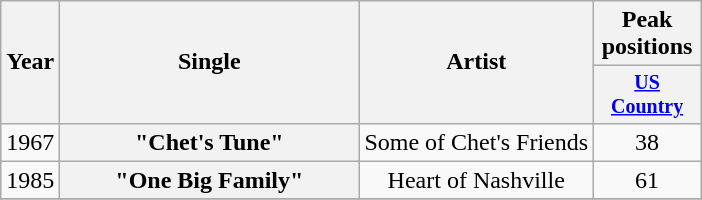<table class="wikitable plainrowheaders" style="text-align:center;">
<tr>
<th rowspan="2">Year</th>
<th rowspan="2" style="width:12em;">Single</th>
<th rowspan="2">Artist</th>
<th>Peak positions</th>
</tr>
<tr style="font-size:smaller;">
<th width="65"><a href='#'>US Country</a></th>
</tr>
<tr>
<td>1967</td>
<th scope="row">"Chet's Tune"</th>
<td>Some of Chet's Friends</td>
<td>38</td>
</tr>
<tr>
<td>1985</td>
<th scope="row">"One Big Family"</th>
<td>Heart of Nashville</td>
<td>61</td>
</tr>
<tr>
</tr>
</table>
